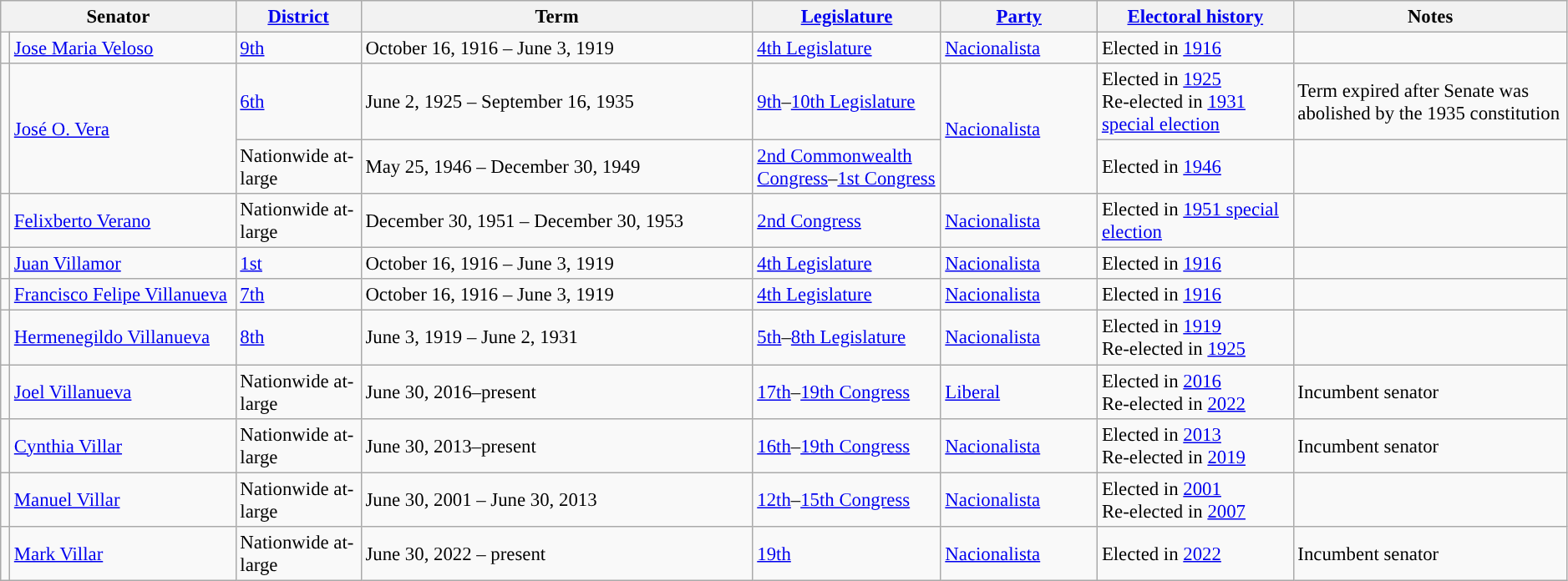<table class="wikitable" style="font-size:95%" width=99%>
<tr>
<th colspan="2" width="15%">Senator</th>
<th width="8%"><a href='#'>District</a></th>
<th width="25%">Term</th>
<th width="12%"><a href='#'>Legislature</a></th>
<th width="10%"><a href='#'>Party</a></th>
<th width="12.5%"><a href='#'>Electoral history</a></th>
<th width="17.5%">Notes</th>
</tr>
<tr>
<td style="background-color:"></td>
<td><a href='#'>Jose Maria Veloso</a></td>
<td><a href='#'>9th</a></td>
<td>October 16, 1916 – June 3, 1919</td>
<td><a href='#'>4th Legislature</a></td>
<td><a href='#'>Nacionalista</a></td>
<td>Elected in <a href='#'>1916</a></td>
<td></td>
</tr>
<tr>
<td rowspan="2" style="background-color:"></td>
<td rowspan="2"><a href='#'>José O. Vera</a></td>
<td><a href='#'>6th</a></td>
<td>June 2, 1925 – September 16, 1935</td>
<td><a href='#'>9th</a>–<a href='#'>10th Legislature</a></td>
<td rowspan="2"><a href='#'>Nacionalista</a></td>
<td>Elected in <a href='#'>1925</a><br>Re-elected in <a href='#'>1931 special election</a></td>
<td>Term expired after Senate was abolished by the 1935 constitution</td>
</tr>
<tr>
<td>Nationwide at-large</td>
<td>May 25, 1946 – December 30, 1949</td>
<td><a href='#'>2nd Commonwealth Congress</a>–<a href='#'>1st Congress</a></td>
<td>Elected in <a href='#'>1946</a></td>
<td></td>
</tr>
<tr>
<td style="background-color:"></td>
<td><a href='#'>Felixberto Verano</a></td>
<td>Nationwide at-large</td>
<td>December 30, 1951 – December 30, 1953</td>
<td><a href='#'>2nd Congress</a></td>
<td><a href='#'>Nacionalista</a></td>
<td>Elected in <a href='#'>1951 special election</a></td>
<td></td>
</tr>
<tr>
<td style="background-color:"></td>
<td><a href='#'>Juan Villamor</a></td>
<td><a href='#'>1st</a></td>
<td>October 16, 1916 – June 3, 1919</td>
<td><a href='#'>4th Legislature</a></td>
<td><a href='#'>Nacionalista</a></td>
<td>Elected in <a href='#'>1916</a></td>
<td></td>
</tr>
<tr>
<td style="background-color:"></td>
<td><a href='#'>Francisco Felipe Villanueva</a></td>
<td><a href='#'>7th</a></td>
<td>October 16, 1916 – June 3, 1919</td>
<td><a href='#'>4th Legislature</a></td>
<td><a href='#'>Nacionalista</a></td>
<td>Elected in <a href='#'>1916</a></td>
<td></td>
</tr>
<tr>
<td style="background-color:"></td>
<td><a href='#'>Hermenegildo Villanueva</a></td>
<td><a href='#'>8th</a></td>
<td>June 3, 1919 – June 2, 1931</td>
<td><a href='#'>5th</a>–<a href='#'>8th Legislature</a></td>
<td><a href='#'>Nacionalista</a></td>
<td>Elected in <a href='#'>1919</a><br>Re-elected in <a href='#'>1925</a></td>
<td></td>
</tr>
<tr>
<td style="background-color:"></td>
<td><a href='#'>Joel Villanueva</a></td>
<td>Nationwide at-large</td>
<td>June 30, 2016–present</td>
<td><a href='#'>17th</a>–<a href='#'>19th Congress</a></td>
<td><a href='#'>Liberal</a></td>
<td>Elected in <a href='#'>2016</a><br>Re-elected in <a href='#'>2022</a></td>
<td>Incumbent senator</td>
</tr>
<tr>
<td style="background-color:"></td>
<td><a href='#'>Cynthia Villar</a></td>
<td>Nationwide at-large</td>
<td>June 30, 2013–present</td>
<td><a href='#'>16th</a>–<a href='#'>19th Congress</a></td>
<td><a href='#'>Nacionalista</a></td>
<td>Elected in <a href='#'>2013</a><br>Re-elected in <a href='#'>2019</a></td>
<td>Incumbent senator</td>
</tr>
<tr>
<td style="background-color:"></td>
<td><a href='#'>Manuel Villar</a></td>
<td>Nationwide at-large</td>
<td>June 30, 2001 – June 30, 2013</td>
<td><a href='#'>12th</a>–<a href='#'>15th Congress</a></td>
<td><a href='#'>Nacionalista</a></td>
<td>Elected in <a href='#'>2001</a><br>Re-elected in <a href='#'>2007</a></td>
<td></td>
</tr>
<tr>
<td style="background-color:"></td>
<td><a href='#'>Mark Villar</a></td>
<td>Nationwide at-large</td>
<td>June 30, 2022 – present</td>
<td><a href='#'>19th</a></td>
<td><a href='#'>Nacionalista</a></td>
<td>Elected in <a href='#'>2022</a></td>
<td>Incumbent senator</td>
</tr>
</table>
